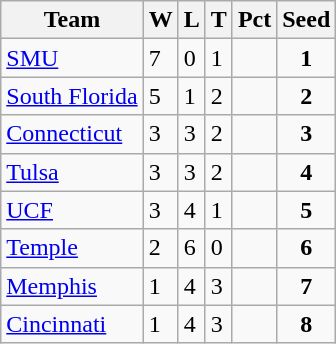<table class=wikitable>
<tr>
<th>Team</th>
<th>W</th>
<th>L</th>
<th>T</th>
<th>Pct</th>
<th>Seed</th>
</tr>
<tr>
<td><a href='#'>SMU</a></td>
<td>7</td>
<td>0</td>
<td>1</td>
<td></td>
<td style="text-align:center;"><strong>1</strong></td>
</tr>
<tr>
<td><a href='#'>South Florida</a></td>
<td>5</td>
<td>1</td>
<td>2</td>
<td></td>
<td style="text-align:center;"><strong>2</strong></td>
</tr>
<tr>
<td><a href='#'>Connecticut</a></td>
<td>3</td>
<td>3</td>
<td>2</td>
<td></td>
<td style="text-align:center;"><strong>3</strong></td>
</tr>
<tr>
<td><a href='#'>Tulsa</a></td>
<td>3</td>
<td>3</td>
<td>2</td>
<td></td>
<td style="text-align:center;"><strong>4</strong></td>
</tr>
<tr>
<td><a href='#'>UCF</a></td>
<td>3</td>
<td>4</td>
<td>1</td>
<td></td>
<td style="text-align:center;"><strong>5</strong></td>
</tr>
<tr>
<td><a href='#'>Temple</a></td>
<td>2</td>
<td>6</td>
<td>0</td>
<td></td>
<td style="text-align:center;"><strong>6</strong></td>
</tr>
<tr>
<td><a href='#'>Memphis</a></td>
<td>1</td>
<td>4</td>
<td>3</td>
<td></td>
<td style="text-align:center;"><strong>7</strong></td>
</tr>
<tr>
<td><a href='#'>Cincinnati</a></td>
<td>1</td>
<td>4</td>
<td>3</td>
<td></td>
<td style="text-align:center;"><strong>8</strong></td>
</tr>
</table>
